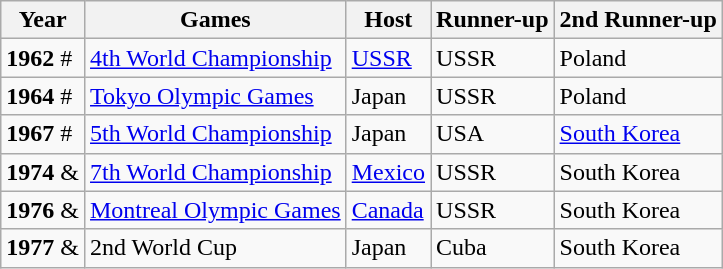<table class="wikitable">
<tr>
<th>Year</th>
<th>Games</th>
<th>Host</th>
<th>Runner-up</th>
<th>2nd Runner-up</th>
</tr>
<tr>
<td><strong>1962</strong> #</td>
<td><a href='#'>4th World Championship</a></td>
<td><a href='#'>USSR</a></td>
<td> USSR</td>
<td> Poland</td>
</tr>
<tr>
<td><strong>1964</strong> #</td>
<td><a href='#'>Tokyo Olympic Games</a></td>
<td>Japan</td>
<td> USSR</td>
<td> Poland</td>
</tr>
<tr>
<td><strong>1967</strong> #</td>
<td><a href='#'>5th World Championship</a></td>
<td>Japan</td>
<td> USA</td>
<td> <a href='#'>South Korea</a></td>
</tr>
<tr>
<td><strong>1974</strong> &</td>
<td><a href='#'>7th World Championship</a></td>
<td><a href='#'>Mexico</a></td>
<td> USSR</td>
<td> South Korea</td>
</tr>
<tr>
<td><strong>1976</strong> &</td>
<td><a href='#'>Montreal Olympic Games</a></td>
<td><a href='#'>Canada</a></td>
<td> USSR</td>
<td> South Korea</td>
</tr>
<tr>
<td><strong>1977</strong> &</td>
<td>2nd World Cup</td>
<td>Japan</td>
<td> Cuba</td>
<td> South Korea</td>
</tr>
</table>
